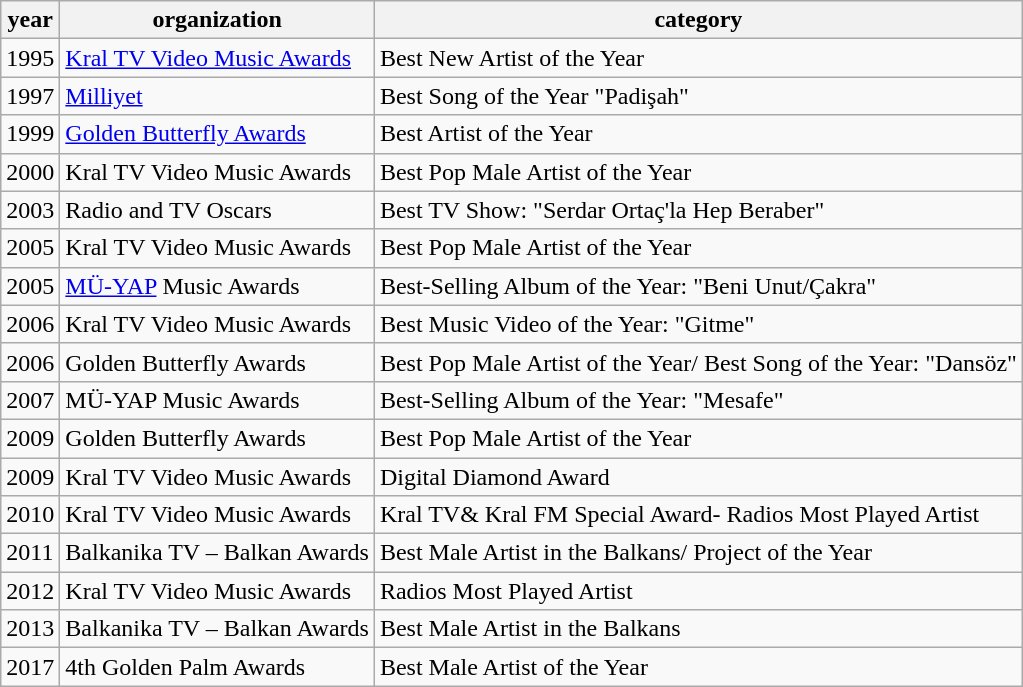<table class="wikitable">
<tr>
<th>year</th>
<th>organization</th>
<th>category</th>
</tr>
<tr>
<td>1995</td>
<td><a href='#'>Kral TV Video Music Awards</a></td>
<td>Best New Artist of the Year</td>
</tr>
<tr>
<td>1997</td>
<td><a href='#'>Milliyet</a></td>
<td>Best Song of the Year "Padişah"</td>
</tr>
<tr>
<td>1999</td>
<td><a href='#'>Golden Butterfly Awards</a></td>
<td>Best Artist of the Year</td>
</tr>
<tr>
<td>2000</td>
<td>Kral TV Video Music Awards</td>
<td>Best Pop Male Artist of the Year</td>
</tr>
<tr>
<td>2003</td>
<td>Radio and TV Oscars</td>
<td>Best TV Show: "Serdar Ortaç'la Hep Beraber"</td>
</tr>
<tr>
<td>2005</td>
<td>Kral TV Video Music Awards</td>
<td>Best Pop Male Artist of the Year</td>
</tr>
<tr>
<td>2005</td>
<td><a href='#'>MÜ-YAP</a> Music Awards</td>
<td>Best-Selling Album of the Year: "Beni Unut/Çakra"</td>
</tr>
<tr>
<td>2006</td>
<td>Kral TV Video Music Awards</td>
<td>Best Music Video of the Year: "Gitme"</td>
</tr>
<tr>
<td>2006</td>
<td>Golden Butterfly Awards</td>
<td>Best Pop Male Artist of the Year/ Best Song of the Year: "Dansöz"</td>
</tr>
<tr>
<td>2007</td>
<td>MÜ-YAP Music Awards</td>
<td>Best-Selling Album of the Year: "Mesafe"</td>
</tr>
<tr>
<td>2009</td>
<td>Golden Butterfly Awards</td>
<td>Best Pop Male Artist of the Year</td>
</tr>
<tr>
<td>2009</td>
<td>Kral TV Video Music Awards</td>
<td>Digital Diamond Award</td>
</tr>
<tr>
<td>2010</td>
<td>Kral TV Video Music Awards</td>
<td>Kral TV& Kral FM Special Award- Radios Most Played Artist</td>
</tr>
<tr>
<td>2011</td>
<td>Balkanika TV – Balkan Awards</td>
<td>Best Male Artist in the Balkans/ Project of the Year</td>
</tr>
<tr>
<td>2012</td>
<td>Kral TV Video Music Awards</td>
<td>Radios Most Played Artist</td>
</tr>
<tr>
<td>2013</td>
<td>Balkanika TV – Balkan Awards</td>
<td>Best Male Artist in the Balkans</td>
</tr>
<tr>
<td>2017</td>
<td>4th Golden Palm Awards</td>
<td>Best Male Artist of the Year</td>
</tr>
</table>
